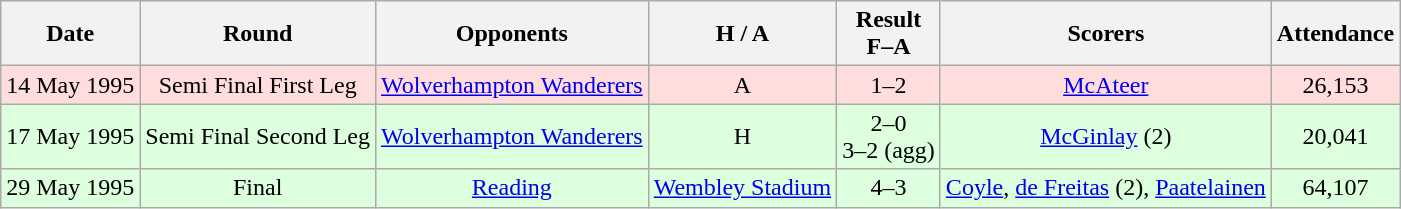<table class="wikitable" style="text-align:center">
<tr>
<th>Date</th>
<th>Round</th>
<th>Opponents</th>
<th>H / A</th>
<th>Result<br>F–A</th>
<th>Scorers</th>
<th>Attendance</th>
</tr>
<tr bgcolor="#ffdddd">
<td>14 May 1995</td>
<td>Semi Final First Leg</td>
<td><a href='#'>Wolverhampton Wanderers</a></td>
<td>A</td>
<td>1–2</td>
<td><a href='#'>McAteer</a></td>
<td>26,153</td>
</tr>
<tr bgcolor="#ddffdd">
<td>17 May 1995</td>
<td>Semi Final Second Leg</td>
<td><a href='#'>Wolverhampton Wanderers</a></td>
<td>H</td>
<td>2–0 <br>3–2 (agg)</td>
<td><a href='#'>McGinlay</a> (2)</td>
<td>20,041</td>
</tr>
<tr bgcolor="#ddffdd">
<td>29 May 1995</td>
<td>Final</td>
<td><a href='#'>Reading</a></td>
<td><a href='#'>Wembley Stadium</a></td>
<td>4–3 </td>
<td><a href='#'>Coyle</a>, <a href='#'>de Freitas</a> (2), <a href='#'>Paatelainen</a></td>
<td>64,107</td>
</tr>
</table>
